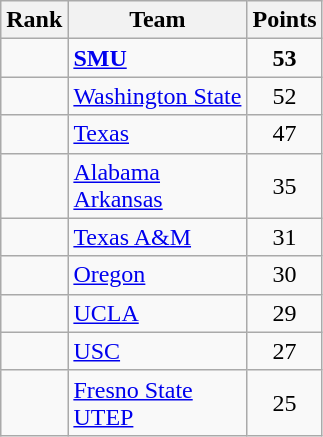<table class="wikitable sortable" style="text-align:center">
<tr>
<th>Rank</th>
<th>Team</th>
<th>Points</th>
</tr>
<tr>
<td></td>
<td align="left"><strong><a href='#'>SMU</a></strong></td>
<td><strong>53</strong></td>
</tr>
<tr>
<td></td>
<td align="left"><a href='#'>Washington State</a></td>
<td>52</td>
</tr>
<tr>
<td></td>
<td align="left"><a href='#'>Texas</a></td>
<td>47</td>
</tr>
<tr>
<td></td>
<td align="left"><a href='#'>Alabama</a><br><a href='#'>Arkansas</a></td>
<td>35</td>
</tr>
<tr>
<td></td>
<td align="left"><a href='#'>Texas A&M</a></td>
<td>31</td>
</tr>
<tr>
<td></td>
<td align="left"><a href='#'>Oregon</a></td>
<td>30</td>
</tr>
<tr>
<td></td>
<td align="left"><a href='#'>UCLA</a></td>
<td>29</td>
</tr>
<tr>
<td></td>
<td align="left"><a href='#'>USC</a></td>
<td>27</td>
</tr>
<tr>
<td></td>
<td align="left"><a href='#'>Fresno State</a><br><a href='#'>UTEP</a></td>
<td>25</td>
</tr>
</table>
